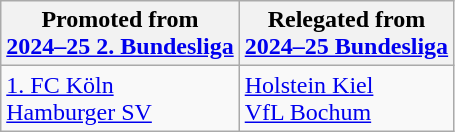<table class="wikitable">
<tr>
<th>Promoted from<br><a href='#'>2024–25 2. Bundesliga</a></th>
<th>Relegated from<br><a href='#'>2024–25 Bundesliga</a></th>
</tr>
<tr>
<td><a href='#'>1. FC Köln</a><br><a href='#'>Hamburger SV</a></td>
<td><a href='#'>Holstein Kiel</a><br><a href='#'>VfL Bochum</a></td>
</tr>
</table>
